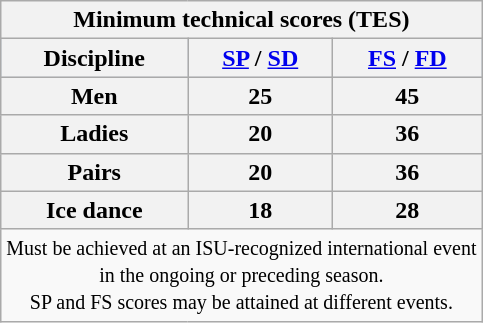<table class="wikitable">
<tr>
<th colspan=3 align=center>Minimum technical scores (TES)</th>
</tr>
<tr bgcolor=b0c4de align=center>
<th>Discipline</th>
<th><a href='#'>SP</a> / <a href='#'>SD</a></th>
<th><a href='#'>FS</a> / <a href='#'>FD</a></th>
</tr>
<tr>
<th>Men</th>
<th>25</th>
<th>45</th>
</tr>
<tr>
<th>Ladies</th>
<th>20</th>
<th>36</th>
</tr>
<tr>
<th>Pairs</th>
<th>20</th>
<th>36</th>
</tr>
<tr>
<th>Ice dance</th>
<th>18</th>
<th>28</th>
</tr>
<tr>
<td colspan=3 align=center><small> Must be achieved at an ISU-recognized international event <br> in the ongoing or preceding season. <br> SP and FS scores may be attained at different events. </small></td>
</tr>
</table>
